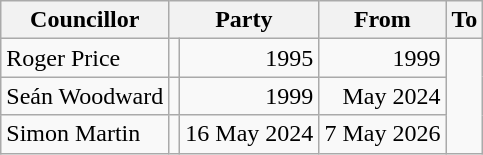<table class=wikitable>
<tr>
<th>Councillor</th>
<th colspan=2>Party</th>
<th>From</th>
<th>To</th>
</tr>
<tr>
<td>Roger Price</td>
<td></td>
<td align=right>1995</td>
<td align=right>1999</td>
</tr>
<tr>
<td>Seán Woodward</td>
<td></td>
<td align=right>1999</td>
<td align=right>May 2024</td>
</tr>
<tr>
<td>Simon Martin</td>
<td></td>
<td align=right>16 May 2024</td>
<td align=right>7 May 2026</td>
</tr>
</table>
